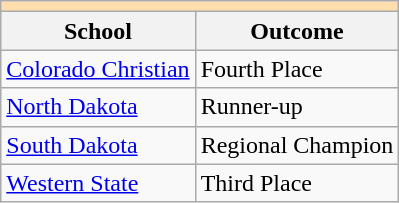<table class="wikitable" style="float:left; margin-right:1em;">
<tr>
<th colspan="3" style="background:#ffdead;"></th>
</tr>
<tr>
<th>School</th>
<th>Outcome</th>
</tr>
<tr>
<td><a href='#'>Colorado Christian</a></td>
<td>Fourth Place</td>
</tr>
<tr>
<td><a href='#'>North Dakota</a></td>
<td>Runner-up</td>
</tr>
<tr>
<td><a href='#'>South Dakota</a></td>
<td>Regional Champion</td>
</tr>
<tr>
<td><a href='#'>Western State</a></td>
<td>Third Place</td>
</tr>
</table>
